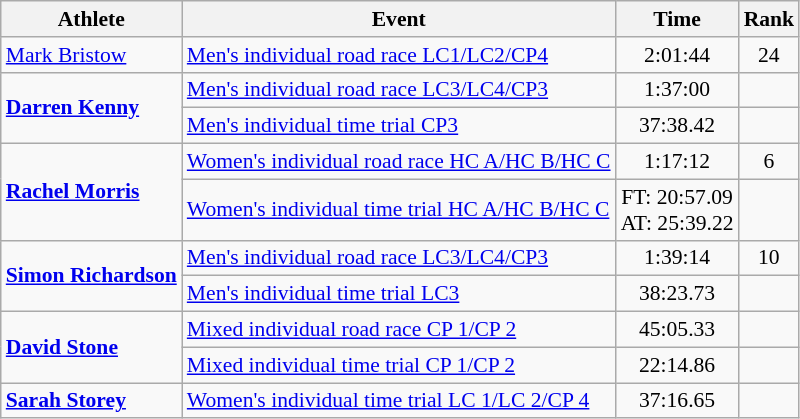<table class=wikitable style="font-size:90%">
<tr>
<th>Athlete</th>
<th>Event</th>
<th>Time</th>
<th>Rank</th>
</tr>
<tr>
<td><a href='#'>Mark Bristow</a></td>
<td><a href='#'>Men's individual road race LC1/LC2/CP4</a></td>
<td align="center">2:01:44</td>
<td align="center">24</td>
</tr>
<tr>
<td rowspan="2"><strong><a href='#'>Darren Kenny</a></strong></td>
<td><a href='#'>Men's individual road race LC3/LC4/CP3</a></td>
<td align="center">1:37:00</td>
<td align="center"></td>
</tr>
<tr>
<td><a href='#'>Men's individual time trial CP3</a></td>
<td align="center">37:38.42</td>
<td align="center"></td>
</tr>
<tr>
<td rowspan="2"><strong><a href='#'>Rachel Morris</a></strong></td>
<td><a href='#'>Women's individual road race HC A/HC B/HC C</a></td>
<td align="center">1:17:12</td>
<td align="center">6</td>
</tr>
<tr>
<td><a href='#'>Women's individual time trial HC A/HC B/HC C</a></td>
<td align="center">FT: 20:57.09<br>AT: 25:39.22</td>
<td align="center"></td>
</tr>
<tr>
<td rowspan="2"><strong><a href='#'>Simon Richardson</a></strong></td>
<td><a href='#'>Men's individual road race LC3/LC4/CP3</a></td>
<td align="center">1:39:14</td>
<td align="center">10</td>
</tr>
<tr>
<td><a href='#'>Men's individual time trial LC3</a></td>
<td align="center">38:23.73</td>
<td align="center"></td>
</tr>
<tr>
<td rowspan="2"><strong><a href='#'>David Stone</a></strong></td>
<td><a href='#'>Mixed individual road race CP 1/CP 2</a></td>
<td align="center">45:05.33</td>
<td align="center"></td>
</tr>
<tr>
<td><a href='#'>Mixed individual time trial CP 1/CP 2</a></td>
<td align="center">22:14.86</td>
<td align="center"></td>
</tr>
<tr>
<td><strong><a href='#'>Sarah Storey</a></strong></td>
<td><a href='#'>Women's individual time trial LC 1/LC 2/CP 4</a></td>
<td align="center">37:16.65</td>
<td align="center"></td>
</tr>
</table>
